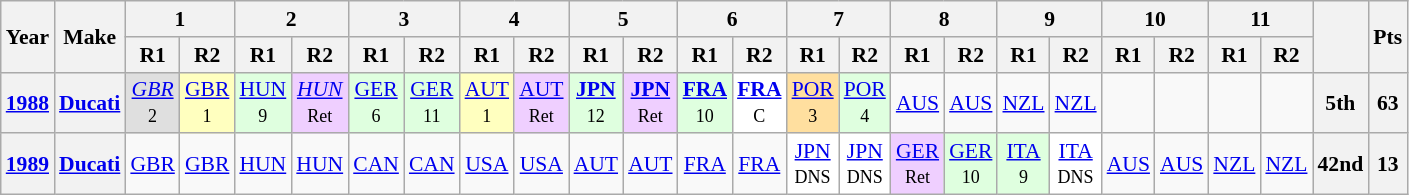<table class="wikitable" style="text-align:center; font-size:90%">
<tr>
<th valign="middle" rowspan=2>Year</th>
<th valign="middle" rowspan=2>Make</th>
<th colspan=2>1</th>
<th colspan=2>2</th>
<th colspan=2>3</th>
<th colspan=2>4</th>
<th colspan=2>5</th>
<th colspan=2>6</th>
<th colspan=2>7</th>
<th colspan=2>8</th>
<th colspan=2>9</th>
<th colspan=2>10</th>
<th colspan=2>11</th>
<th rowspan=2></th>
<th rowspan=2>Pts</th>
</tr>
<tr>
<th>R1</th>
<th>R2</th>
<th>R1</th>
<th>R2</th>
<th>R1</th>
<th>R2</th>
<th>R1</th>
<th>R2</th>
<th>R1</th>
<th>R2</th>
<th>R1</th>
<th>R2</th>
<th>R1</th>
<th>R2</th>
<th>R1</th>
<th>R2</th>
<th>R1</th>
<th>R2</th>
<th>R1</th>
<th>R2</th>
<th>R1</th>
<th>R2</th>
</tr>
<tr>
<th><a href='#'>1988</a></th>
<th><a href='#'>Ducati</a></th>
<td style="background:#DFDFDF;"><em><a href='#'>GBR</a></em><br><small>2</small></td>
<td style="background:#FFFFBF;"><a href='#'>GBR</a><br><small>1</small></td>
<td style="background:#DFFFDF;"><a href='#'>HUN</a><br><small>9</small></td>
<td style="background:#EFCFFF;"><em><a href='#'>HUN</a></em><br><small>Ret</small></td>
<td style="background:#DFFFDF;"><a href='#'>GER</a><br><small>6</small></td>
<td style="background:#DFFFDF;"><a href='#'>GER</a><br><small>11</small></td>
<td style="background:#FFFFBF;"><a href='#'>AUT</a><br><small>1</small></td>
<td style="background:#EFCFFF;"><a href='#'>AUT</a><br><small>Ret</small></td>
<td style="background:#DFFFDF;"><strong><a href='#'>JPN</a></strong><br><small>12</small></td>
<td style="background:#EFCFFF;"><strong><a href='#'>JPN</a></strong><br><small>Ret</small></td>
<td style="background:#DFFFDF;"><strong><a href='#'>FRA</a></strong><br><small>10</small></td>
<td style="background:#FFFFFF;"><strong><a href='#'>FRA</a></strong><br><small>C</small></td>
<td style="background:#FFDF9F;"><a href='#'>POR</a><br><small>3</small></td>
<td style="background:#DFFFDF;"><a href='#'>POR</a><br><small>4</small></td>
<td><a href='#'>AUS</a></td>
<td><a href='#'>AUS</a></td>
<td><a href='#'>NZL</a></td>
<td><a href='#'>NZL</a></td>
<td></td>
<td></td>
<td></td>
<td></td>
<th>5th</th>
<th>63</th>
</tr>
<tr>
<th><a href='#'>1989</a></th>
<th><a href='#'>Ducati</a></th>
<td><a href='#'>GBR</a></td>
<td><a href='#'>GBR</a></td>
<td><a href='#'>HUN</a></td>
<td><a href='#'>HUN</a></td>
<td><a href='#'>CAN</a></td>
<td><a href='#'>CAN</a></td>
<td><a href='#'>USA</a></td>
<td><a href='#'>USA</a></td>
<td><a href='#'>AUT</a></td>
<td><a href='#'>AUT</a></td>
<td><a href='#'>FRA</a></td>
<td><a href='#'>FRA</a></td>
<td style="background:#FFFFFF;"><a href='#'>JPN</a><br><small>DNS</small></td>
<td style="background:#FFFFFF;"><a href='#'>JPN</a><br><small>DNS</small></td>
<td style="background:#EFCFFF;"><a href='#'>GER</a><br><small>Ret</small></td>
<td style="background:#DFFFDF;"><a href='#'>GER</a><br><small>10</small></td>
<td style="background:#DFFFDF;"><a href='#'>ITA</a><br><small>9</small></td>
<td style="background:#FFFFFF;"><a href='#'>ITA</a><br><small>DNS</small></td>
<td><a href='#'>AUS</a></td>
<td><a href='#'>AUS</a></td>
<td><a href='#'>NZL</a></td>
<td><a href='#'>NZL</a></td>
<th>42nd</th>
<th>13</th>
</tr>
</table>
